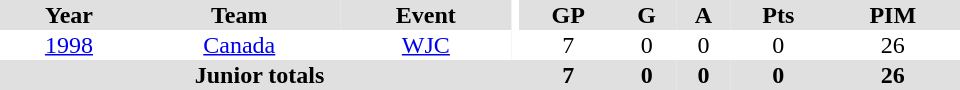<table border="0" cellpadding="1" cellspacing="0" ID="Table3" style="text-align:center; width:40em">
<tr bgcolor="#e0e0e0">
<th>Year</th>
<th>Team</th>
<th>Event</th>
<th rowspan="102" bgcolor="#ffffff"></th>
<th>GP</th>
<th>G</th>
<th>A</th>
<th>Pts</th>
<th>PIM</th>
</tr>
<tr>
<td><a href='#'>1998</a></td>
<td><a href='#'>Canada</a></td>
<td><a href='#'>WJC</a></td>
<td>7</td>
<td>0</td>
<td>0</td>
<td>0</td>
<td>26</td>
</tr>
<tr bgcolor="#e0e0e0">
<th colspan="4">Junior totals</th>
<th>7</th>
<th>0</th>
<th>0</th>
<th>0</th>
<th>26</th>
</tr>
</table>
